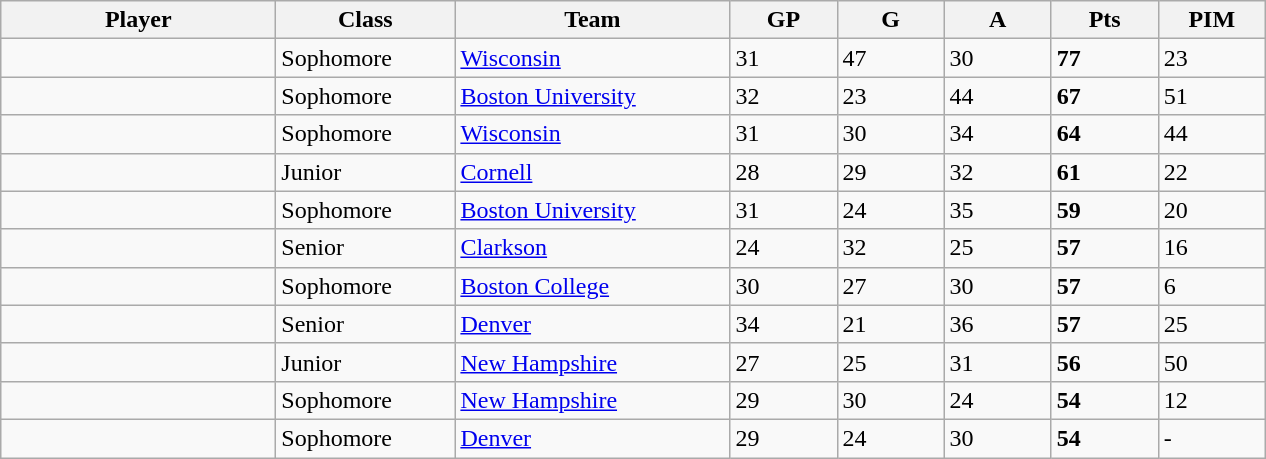<table class="wikitable sortable">
<tr>
<th style="width: 11em;">Player</th>
<th style="width: 7em;">Class</th>
<th style="width: 11em;">Team</th>
<th style="width: 4em;">GP</th>
<th style="width: 4em;">G</th>
<th style="width: 4em;">A</th>
<th style="width: 4em;">Pts</th>
<th style="width: 4em;">PIM</th>
</tr>
<tr>
<td></td>
<td>Sophomore</td>
<td><a href='#'>Wisconsin</a></td>
<td>31</td>
<td>47</td>
<td>30</td>
<td><strong>77</strong></td>
<td>23</td>
</tr>
<tr>
<td></td>
<td>Sophomore</td>
<td><a href='#'>Boston University</a></td>
<td>32</td>
<td>23</td>
<td>44</td>
<td><strong>67</strong></td>
<td>51</td>
</tr>
<tr>
<td></td>
<td>Sophomore</td>
<td><a href='#'>Wisconsin</a></td>
<td>31</td>
<td>30</td>
<td>34</td>
<td><strong>64</strong></td>
<td>44</td>
</tr>
<tr>
<td></td>
<td>Junior</td>
<td><a href='#'>Cornell</a></td>
<td>28</td>
<td>29</td>
<td>32</td>
<td><strong>61</strong></td>
<td>22</td>
</tr>
<tr>
<td></td>
<td>Sophomore</td>
<td><a href='#'>Boston University</a></td>
<td>31</td>
<td>24</td>
<td>35</td>
<td><strong>59</strong></td>
<td>20</td>
</tr>
<tr>
<td></td>
<td>Senior</td>
<td><a href='#'>Clarkson</a></td>
<td>24</td>
<td>32</td>
<td>25</td>
<td><strong>57</strong></td>
<td>16</td>
</tr>
<tr>
<td></td>
<td>Sophomore</td>
<td><a href='#'>Boston College</a></td>
<td>30</td>
<td>27</td>
<td>30</td>
<td><strong>57</strong></td>
<td>6</td>
</tr>
<tr>
<td></td>
<td>Senior</td>
<td><a href='#'>Denver</a></td>
<td>34</td>
<td>21</td>
<td>36</td>
<td><strong>57</strong></td>
<td>25</td>
</tr>
<tr>
<td></td>
<td>Junior</td>
<td><a href='#'>New Hampshire</a></td>
<td>27</td>
<td>25</td>
<td>31</td>
<td><strong>56</strong></td>
<td>50</td>
</tr>
<tr>
<td></td>
<td>Sophomore</td>
<td><a href='#'>New Hampshire</a></td>
<td>29</td>
<td>30</td>
<td>24</td>
<td><strong>54</strong></td>
<td>12</td>
</tr>
<tr>
<td></td>
<td>Sophomore</td>
<td><a href='#'>Denver</a></td>
<td>29</td>
<td>24</td>
<td>30</td>
<td><strong>54</strong></td>
<td>-</td>
</tr>
</table>
